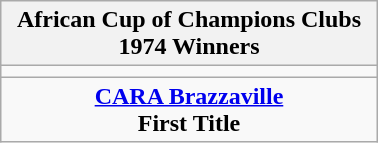<table class="wikitable" style="text-align: center; margin: 0 auto; width: 20%">
<tr>
<th>African Cup of Champions Clubs<br>1974 Winners</th>
</tr>
<tr>
<td></td>
</tr>
<tr>
<td><strong><a href='#'>CARA Brazzaville</a></strong><br><strong>First Title</strong></td>
</tr>
</table>
